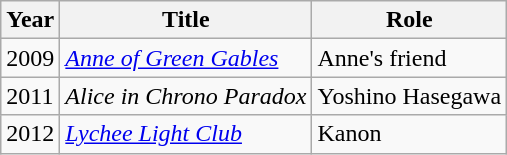<table class="wikitable">
<tr>
<th>Year</th>
<th>Title</th>
<th>Role</th>
</tr>
<tr>
<td>2009</td>
<td><em><a href='#'>Anne of Green Gables</a></em></td>
<td>Anne's friend</td>
</tr>
<tr>
<td>2011</td>
<td><em>Alice in Chrono Paradox</em></td>
<td>Yoshino Hasegawa</td>
</tr>
<tr>
<td>2012</td>
<td><em><a href='#'>Lychee Light Club</a></em></td>
<td>Kanon</td>
</tr>
</table>
